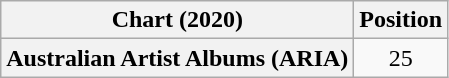<table class="wikitable plainrowheaders" style="text-align:center">
<tr>
<th scope="col">Chart (2020)</th>
<th scope="col">Position</th>
</tr>
<tr>
<th scope="row">Australian Artist Albums (ARIA)</th>
<td>25</td>
</tr>
</table>
